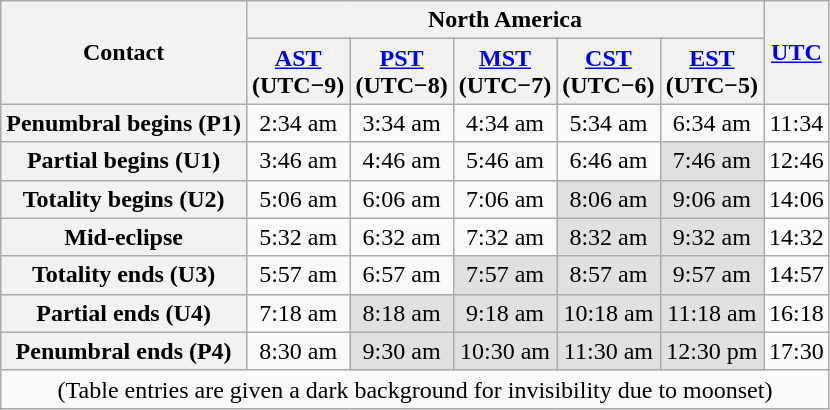<table class=wikitable>
<tr>
<th rowspan=2>Contact</th>
<th colspan=5>North America</th>
<th rowspan=2><a href='#'>UTC</a></th>
</tr>
<tr>
<th><a href='#'>AST</a><br>(UTC−9)</th>
<th><a href='#'>PST</a><br>(UTC−8)</th>
<th><a href='#'>MST</a><br>(UTC−7)</th>
<th><a href='#'>CST</a><br>(UTC−6)</th>
<th><a href='#'>EST</a><br>(UTC−5)</th>
</tr>
<tr align=center>
<th>Penumbral begins (P1)</th>
<td>2:34 am</td>
<td>3:34 am</td>
<td>4:34 am</td>
<td>5:34 am</td>
<td>6:34 am</td>
<td>11:34</td>
</tr>
<tr align=center>
<th>Partial begins (U1)</th>
<td>3:46 am</td>
<td>4:46 am</td>
<td>5:46 am</td>
<td>6:46 am</td>
<td bgcolor=#e0e0e0>7:46 am</td>
<td>12:46</td>
</tr>
<tr align=center>
<th>Totality begins (U2)</th>
<td>5:06 am</td>
<td>6:06 am</td>
<td>7:06 am</td>
<td bgcolor=#e0e0e0>8:06 am</td>
<td bgcolor=#e0e0e0>9:06 am</td>
<td>14:06</td>
</tr>
<tr align=center>
<th>Mid-eclipse</th>
<td>5:32 am</td>
<td>6:32 am</td>
<td>7:32 am</td>
<td bgcolor=#e0e0e0>8:32 am</td>
<td bgcolor=#e0e0e0>9:32 am</td>
<td>14:32</td>
</tr>
<tr align=center>
<th>Totality ends (U3)</th>
<td>5:57 am</td>
<td>6:57 am</td>
<td bgcolor=#e0e0e0>7:57 am</td>
<td bgcolor=#e0e0e0>8:57 am</td>
<td bgcolor=#e0e0e0>9:57 am</td>
<td>14:57</td>
</tr>
<tr align=center>
<th>Partial ends (U4)</th>
<td>7:18 am</td>
<td bgcolor=#e0e0e0>8:18 am</td>
<td bgcolor=#e0e0e0>9:18 am</td>
<td bgcolor=#e0e0e0>10:18 am</td>
<td bgcolor=#e0e0e0>11:18 am</td>
<td>16:18</td>
</tr>
<tr align=center>
<th>Penumbral ends (P4)</th>
<td>8:30 am</td>
<td bgcolor=#e0e0e0>9:30 am</td>
<td bgcolor=#e0e0e0>10:30 am</td>
<td bgcolor=#e0e0e0>11:30 am</td>
<td bgcolor=#e0e0e0>12:30 pm</td>
<td>17:30</td>
</tr>
<tr align=center>
<td colspan=7>(Table entries are given a dark background for invisibility due to moonset)</td>
</tr>
</table>
